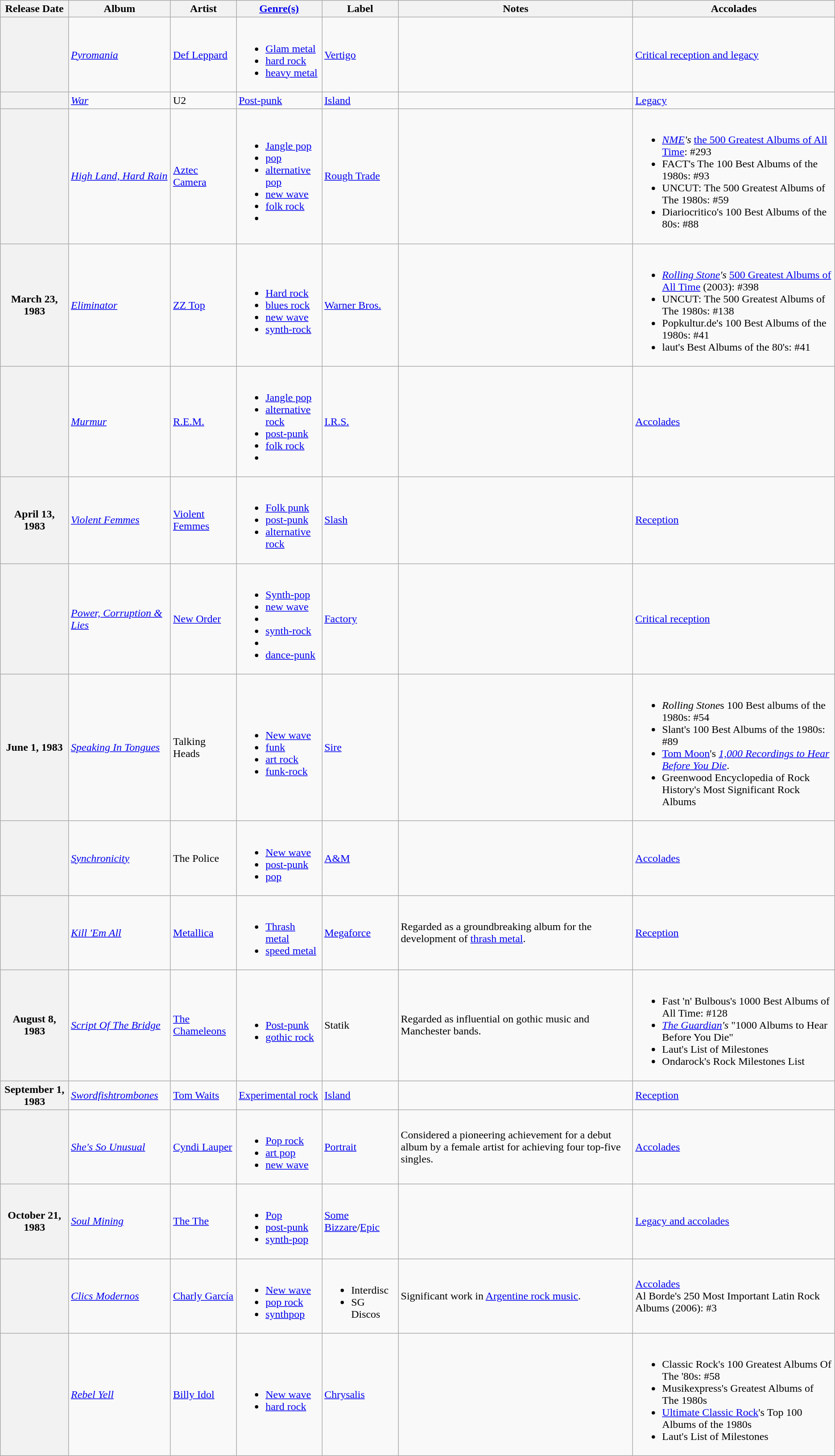<table class="wikitable sortable sticky-header" width="auto">
<tr>
<th>Release Date</th>
<th>Album</th>
<th>Artist</th>
<th><a href='#'>Genre(s)</a></th>
<th>Label</th>
<th>Notes</th>
<th>Accolades</th>
</tr>
<tr>
<th></th>
<td><a href='#'><em>Pyromania</em></a></td>
<td><a href='#'>Def Leppard</a></td>
<td><br><ul><li><a href='#'>Glam metal</a></li><li><a href='#'>hard rock</a></li><li><a href='#'>heavy metal</a></li></ul></td>
<td><a href='#'>Vertigo</a></td>
<td></td>
<td><a href='#'>Critical reception and legacy</a></td>
</tr>
<tr>
<th></th>
<td><a href='#'><em>War</em></a></td>
<td>U2</td>
<td><a href='#'>Post-punk</a></td>
<td><a href='#'>Island</a></td>
<td></td>
<td><a href='#'>Legacy</a></td>
</tr>
<tr>
<th></th>
<td><em><a href='#'>High Land, Hard Rain</a></em></td>
<td><a href='#'>Aztec Camera</a></td>
<td><br><ul><li><a href='#'>Jangle pop</a></li><li><a href='#'>pop</a></li><li><a href='#'>alternative pop</a></li><li><a href='#'>new wave</a></li><li><a href='#'>folk rock</a></li><li></li></ul></td>
<td><a href='#'>Rough Trade</a></td>
<td></td>
<td><br><ul><li><em><a href='#'>NME</a>'s</em> <a href='#'>the 500 Greatest Albums of All Time</a>: #293</li><li>FACT's The 100 Best Albums of the 1980s: #93</li><li>UNCUT: The 500 Greatest Albums of The 1980s: #59</li><li>Diariocritico's 100 Best Albums of the 80s: #88</li></ul></td>
</tr>
<tr>
<th>March 23, 1983</th>
<td><a href='#'><em>Eliminator</em></a></td>
<td><a href='#'>ZZ Top</a></td>
<td><br><ul><li><a href='#'>Hard rock</a></li><li><a href='#'>blues rock</a></li><li><a href='#'>new wave</a></li><li><a href='#'>synth-rock</a></li></ul></td>
<td><a href='#'>Warner Bros.</a></td>
<td></td>
<td><br><ul><li><em><a href='#'>Rolling Stone</a>'s</em> <a href='#'>500 Greatest Albums of All Time</a> (2003): #398</li><li>UNCUT: The 500 Greatest Albums of The 1980s: #138</li><li>Popkultur.de's 100 Best Albums of the 1980s: #41</li><li>laut's Best Albums of the 80's: #41</li></ul></td>
</tr>
<tr>
<th></th>
<td><a href='#'><em>Murmur</em></a></td>
<td><a href='#'>R.E.M.</a></td>
<td><br><ul><li><a href='#'>Jangle pop</a></li><li><a href='#'>alternative rock</a></li><li><a href='#'>post-punk</a></li><li><a href='#'>folk rock</a></li><li></li></ul></td>
<td><a href='#'>I.R.S.</a></td>
<td></td>
<td><a href='#'>Accolades</a></td>
</tr>
<tr>
<th>April 13, 1983</th>
<td><a href='#'><em>Violent Femmes</em></a></td>
<td><a href='#'>Violent Femmes</a></td>
<td><br><ul><li><a href='#'>Folk punk</a></li><li><a href='#'>post-punk</a></li><li><a href='#'>alternative rock</a></li></ul></td>
<td><a href='#'>Slash</a></td>
<td></td>
<td><a href='#'>Reception</a></td>
</tr>
<tr>
<th></th>
<td><em><a href='#'>Power, Corruption & Lies</a></em></td>
<td><a href='#'>New Order</a></td>
<td><br><ul><li><a href='#'>Synth-pop</a></li><li><a href='#'>new wave</a></li><li></li><li><a href='#'>synth-rock</a></li><li></li><li><a href='#'>dance-punk</a></li></ul></td>
<td><a href='#'>Factory</a></td>
<td></td>
<td><a href='#'>Critical reception</a></td>
</tr>
<tr>
<th>June 1, 1983</th>
<td><a href='#'><em>Speaking In Tongues</em></a></td>
<td>Talking Heads</td>
<td><br><ul><li><a href='#'>New wave</a></li><li><a href='#'>funk</a></li><li><a href='#'>art rock</a></li><li><a href='#'>funk-rock</a></li></ul></td>
<td><a href='#'>Sire</a></td>
<td></td>
<td><br><ul><li><em>Rolling Stone</em>s 100 Best albums of the 1980s: #54</li><li>Slant's 100 Best Albums of the 1980s: #89</li><li><a href='#'>Tom Moon</a>'s <em><a href='#'>1,000 Recordings to Hear Before You Die</a></em>.</li><li>Greenwood Encyclopedia of Rock History's Most Significant Rock Albums</li></ul></td>
</tr>
<tr>
<th></th>
<td><a href='#'><em>Synchronicity</em></a></td>
<td>The Police</td>
<td><br><ul><li><a href='#'>New wave</a></li><li><a href='#'>post-punk</a></li><li><a href='#'>pop</a></li></ul></td>
<td><a href='#'>A&M</a></td>
<td></td>
<td><a href='#'>Accolades</a></td>
</tr>
<tr>
<th></th>
<td><em><a href='#'>Kill 'Em All</a></em></td>
<td><a href='#'>Metallica</a></td>
<td><br><ul><li><a href='#'>Thrash metal</a></li><li><a href='#'>speed metal</a></li></ul></td>
<td><a href='#'>Megaforce</a></td>
<td>Regarded as a groundbreaking album for the development of <a href='#'>thrash metal</a>.</td>
<td><a href='#'>Reception</a></td>
</tr>
<tr>
<th>August 8, 1983</th>
<td><a href='#'><em>Script Of The Bridge</em></a></td>
<td><a href='#'>The Chameleons</a></td>
<td><br><ul><li><a href='#'>Post-punk</a></li><li><a href='#'>gothic rock</a></li></ul></td>
<td>Statik</td>
<td>Regarded as influential on gothic music and Manchester bands.</td>
<td><br><ul><li>Fast 'n' Bulbous's 1000 Best Albums of All Time: #128</li><li><em><a href='#'>The Guardian</a>'s</em> "1000 Albums to Hear Before You Die"</li><li>Laut's List of Milestones</li><li>Ondarock's Rock Milestones List</li></ul></td>
</tr>
<tr>
<th>September 1, 1983</th>
<td><em><a href='#'>Swordfishtrombones</a></em></td>
<td><a href='#'>Tom Waits</a></td>
<td><a href='#'>Experimental rock</a></td>
<td><a href='#'>Island</a></td>
<td></td>
<td><a href='#'>Reception</a></td>
</tr>
<tr>
<th></th>
<td><em><a href='#'>She's So Unusual</a></em></td>
<td><a href='#'>Cyndi Lauper</a></td>
<td><br><ul><li><a href='#'>Pop rock</a></li><li><a href='#'>art pop</a></li><li><a href='#'>new wave</a></li></ul></td>
<td><a href='#'>Portrait</a></td>
<td>Considered a  pioneering achievement for a debut album by a female artist for achieving four top-five singles.</td>
<td><a href='#'>Accolades</a></td>
</tr>
<tr>
<th>October 21, 1983</th>
<td><em><a href='#'>Soul Mining</a></em></td>
<td><a href='#'>The The</a></td>
<td><br><ul><li><a href='#'>Pop</a></li><li><a href='#'>post-punk</a></li><li><a href='#'>synth-pop</a></li></ul></td>
<td><a href='#'>Some Bizzare</a>/<a href='#'>Epic</a></td>
<td></td>
<td><a href='#'>Legacy and accolades</a></td>
</tr>
<tr>
<th></th>
<td><a href='#'><em>Clics Modernos</em></a></td>
<td><a href='#'>Charly García</a></td>
<td><br><ul><li><a href='#'>New wave</a></li><li><a href='#'>pop rock</a></li><li><a href='#'>synthpop</a></li></ul></td>
<td><br><ul><li>Interdisc</li><li>SG Discos</li></ul></td>
<td>Significant work in <a href='#'>Argentine rock music</a>.</td>
<td><a href='#'>Accolades</a><br>Al Borde's 250 Most Important Latin Rock Albums (2006): #3</td>
</tr>
<tr>
<th></th>
<td><a href='#'><em>Rebel Yell</em></a></td>
<td><a href='#'>Billy Idol</a></td>
<td><br><ul><li><a href='#'>New wave</a></li><li><a href='#'>hard rock</a></li></ul></td>
<td><a href='#'>Chrysalis</a></td>
<td></td>
<td><br><ul><li>Classic Rock's 100 Greatest Albums Of The '80s: #58</li><li>Musikexpress's Greatest Albums of The 1980s</li><li><a href='#'>Ultimate Classic Rock</a>'s Top 100 Albums of the 1980s</li><li>Laut's List of Milestones</li></ul></td>
</tr>
</table>
